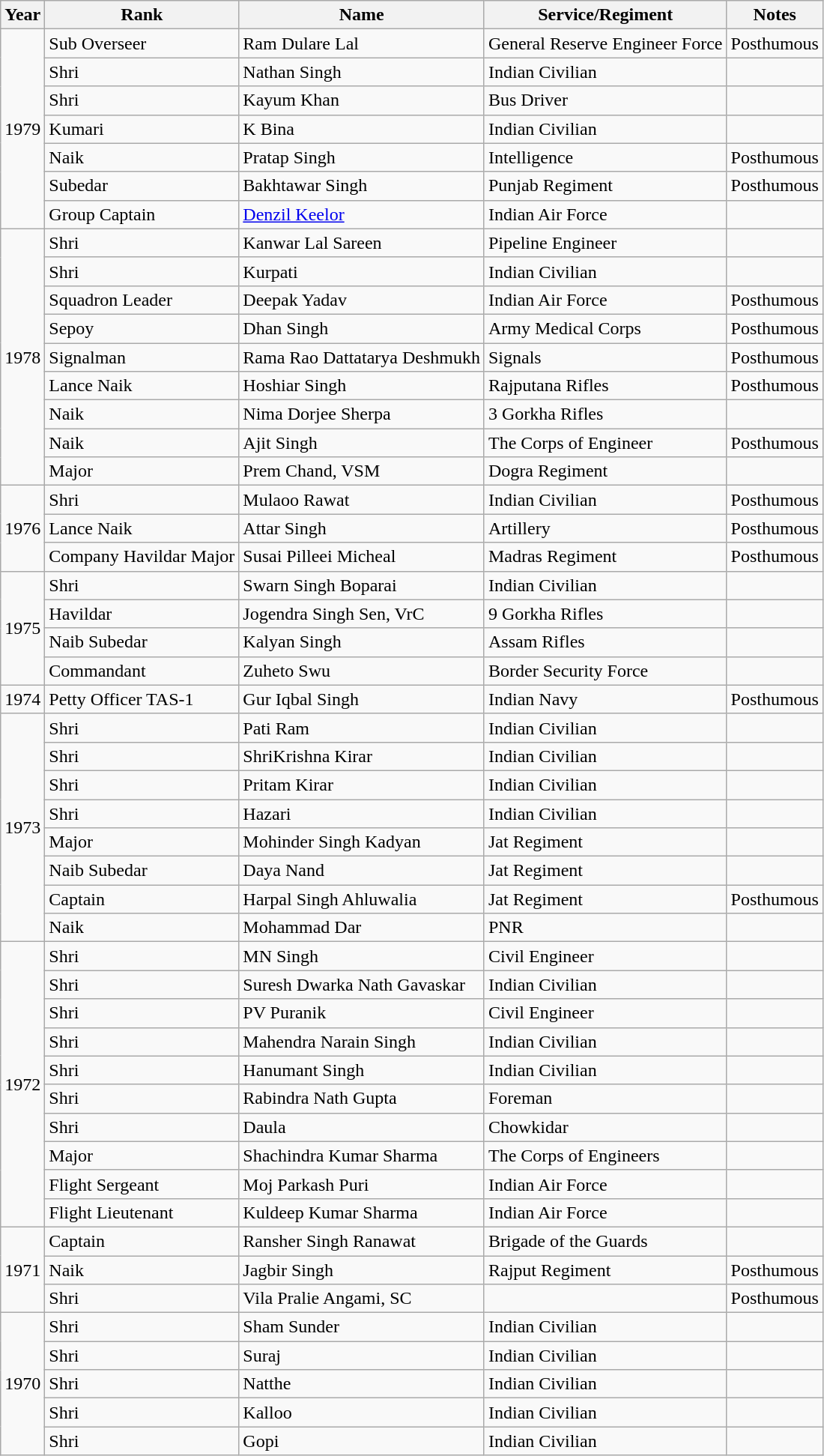<table class="wikitable sortable">
<tr>
<th>Year</th>
<th>Rank</th>
<th>Name</th>
<th>Service/Regiment</th>
<th>Notes</th>
</tr>
<tr>
<td rowspan="7">1979</td>
<td>Sub Overseer</td>
<td>Ram Dulare Lal</td>
<td>General Reserve Engineer Force</td>
<td>Posthumous</td>
</tr>
<tr>
<td>Shri</td>
<td>Nathan Singh</td>
<td>Indian Civilian</td>
<td></td>
</tr>
<tr>
<td>Shri</td>
<td>Kayum Khan</td>
<td>Bus Driver</td>
<td></td>
</tr>
<tr>
<td>Kumari</td>
<td>K Bina</td>
<td>Indian Civilian</td>
<td></td>
</tr>
<tr>
<td>Naik</td>
<td>Pratap Singh</td>
<td>Intelligence</td>
<td>Posthumous</td>
</tr>
<tr>
<td>Subedar</td>
<td>Bakhtawar Singh</td>
<td>Punjab Regiment</td>
<td>Posthumous</td>
</tr>
<tr>
<td>Group Captain</td>
<td><a href='#'>Denzil Keelor</a></td>
<td>Indian Air Force</td>
<td></td>
</tr>
<tr>
<td rowspan="9">1978</td>
<td>Shri</td>
<td>Kanwar Lal Sareen</td>
<td>Pipeline Engineer</td>
<td></td>
</tr>
<tr>
<td>Shri</td>
<td>Kurpati</td>
<td>Indian Civilian</td>
<td></td>
</tr>
<tr>
<td>Squadron Leader</td>
<td>Deepak Yadav</td>
<td>Indian Air Force</td>
<td>Posthumous</td>
</tr>
<tr>
<td>Sepoy</td>
<td>Dhan Singh</td>
<td>Army Medical Corps</td>
<td>Posthumous</td>
</tr>
<tr>
<td>Signalman</td>
<td>Rama Rao  Dattatarya Deshmukh</td>
<td>Signals</td>
<td>Posthumous</td>
</tr>
<tr>
<td>Lance Naik</td>
<td>Hoshiar Singh</td>
<td>Rajputana Rifles</td>
<td>Posthumous</td>
</tr>
<tr>
<td>Naik</td>
<td>Nima Dorjee Sherpa</td>
<td>3 Gorkha Rifles</td>
<td></td>
</tr>
<tr>
<td>Naik</td>
<td>Ajit Singh</td>
<td>The Corps of Engineer</td>
<td>Posthumous</td>
</tr>
<tr>
<td>Major</td>
<td>Prem Chand, VSM</td>
<td>Dogra Regiment</td>
<td></td>
</tr>
<tr>
<td rowspan="3">1976</td>
<td>Shri</td>
<td>Mulaoo Rawat</td>
<td>Indian Civilian</td>
<td>Posthumous</td>
</tr>
<tr>
<td>Lance Naik</td>
<td>Attar Singh</td>
<td>Artillery</td>
<td>Posthumous</td>
</tr>
<tr>
<td>Company Havildar Major</td>
<td>Susai Pilleei Micheal</td>
<td>Madras Regiment</td>
<td>Posthumous</td>
</tr>
<tr>
<td rowspan="4">1975</td>
<td>Shri</td>
<td>Swarn Singh Boparai</td>
<td>Indian Civilian</td>
<td></td>
</tr>
<tr>
<td>Havildar</td>
<td>Jogendra Singh Sen, VrC</td>
<td>9 Gorkha Rifles</td>
<td></td>
</tr>
<tr>
<td>Naib Subedar</td>
<td>Kalyan Singh</td>
<td>Assam Rifles</td>
<td></td>
</tr>
<tr>
<td>Commandant</td>
<td>Zuheto Swu</td>
<td>Border Security Force</td>
<td></td>
</tr>
<tr>
<td>1974</td>
<td>Petty Officer TAS-1</td>
<td>Gur Iqbal Singh</td>
<td>Indian Navy</td>
<td>Posthumous</td>
</tr>
<tr>
<td rowspan="8">1973</td>
<td>Shri</td>
<td>Pati Ram</td>
<td>Indian Civilian</td>
<td></td>
</tr>
<tr>
<td>Shri</td>
<td>ShriKrishna Kirar</td>
<td>Indian Civilian</td>
<td></td>
</tr>
<tr>
<td>Shri</td>
<td>Pritam Kirar</td>
<td>Indian Civilian</td>
<td></td>
</tr>
<tr>
<td>Shri</td>
<td>Hazari</td>
<td>Indian Civilian</td>
<td></td>
</tr>
<tr>
<td>Major</td>
<td>Mohinder Singh Kadyan</td>
<td>Jat Regiment</td>
<td></td>
</tr>
<tr>
<td>Naib Subedar</td>
<td>Daya Nand</td>
<td>Jat Regiment</td>
<td></td>
</tr>
<tr>
<td>Captain</td>
<td>Harpal Singh Ahluwalia</td>
<td>Jat Regiment</td>
<td>Posthumous</td>
</tr>
<tr>
<td>Naik</td>
<td>Mohammad Dar</td>
<td>PNR</td>
<td></td>
</tr>
<tr>
<td rowspan="10">1972</td>
<td>Shri</td>
<td>MN Singh</td>
<td>Civil Engineer</td>
<td></td>
</tr>
<tr>
<td>Shri</td>
<td>Suresh Dwarka Nath Gavaskar</td>
<td>Indian Civilian</td>
<td></td>
</tr>
<tr>
<td>Shri</td>
<td>PV Puranik</td>
<td>Civil Engineer</td>
<td></td>
</tr>
<tr>
<td>Shri</td>
<td>Mahendra Narain Singh</td>
<td>Indian Civilian</td>
<td></td>
</tr>
<tr>
<td>Shri</td>
<td>Hanumant Singh</td>
<td>Indian Civilian</td>
<td></td>
</tr>
<tr>
<td>Shri</td>
<td>Rabindra Nath Gupta</td>
<td>Foreman</td>
<td></td>
</tr>
<tr>
<td>Shri</td>
<td>Daula</td>
<td>Chowkidar</td>
<td></td>
</tr>
<tr>
<td>Major</td>
<td>Shachindra Kumar Sharma</td>
<td>The Corps of Engineers</td>
<td></td>
</tr>
<tr>
<td>Flight Sergeant</td>
<td>Moj Parkash Puri</td>
<td>Indian Air Force</td>
<td></td>
</tr>
<tr>
<td>Flight Lieutenant</td>
<td>Kuldeep Kumar Sharma</td>
<td>Indian Air Force</td>
<td></td>
</tr>
<tr>
<td rowspan="3">1971</td>
<td>Captain</td>
<td>Ransher Singh Ranawat</td>
<td>Brigade of the Guards</td>
<td></td>
</tr>
<tr>
<td>Naik</td>
<td>Jagbir Singh</td>
<td>Rajput Regiment</td>
<td>Posthumous</td>
</tr>
<tr>
<td>Shri</td>
<td>Vila Pralie Angami, SC</td>
<td></td>
<td>Posthumous</td>
</tr>
<tr>
<td rowspan="5">1970</td>
<td>Shri</td>
<td>Sham Sunder</td>
<td>Indian Civilian</td>
<td></td>
</tr>
<tr>
<td>Shri</td>
<td>Suraj</td>
<td>Indian Civilian</td>
<td></td>
</tr>
<tr>
<td>Shri</td>
<td>Natthe</td>
<td>Indian Civilian</td>
<td></td>
</tr>
<tr>
<td>Shri</td>
<td>Kalloo</td>
<td>Indian Civilian</td>
<td></td>
</tr>
<tr>
<td>Shri</td>
<td>Gopi</td>
<td>Indian Civilian</td>
<td></td>
</tr>
</table>
